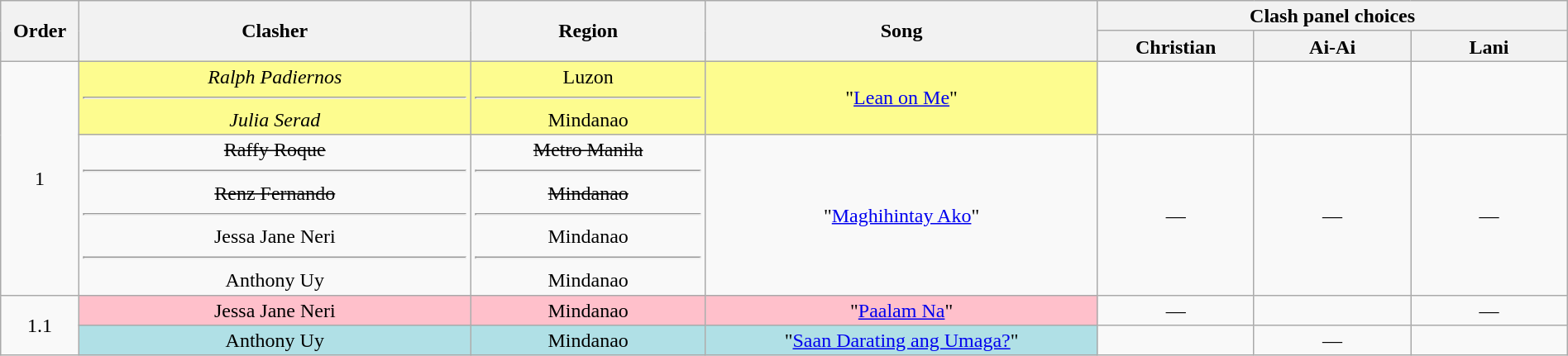<table class="wikitable" style="text-align:center; line-height:17px; width:100%;">
<tr>
<th rowspan="2" width="5%">Order</th>
<th rowspan="2" width="25%">Clasher</th>
<th rowspan="2">Region</th>
<th rowspan="2" width="25%">Song</th>
<th colspan="3" width="30%">Clash panel choices</th>
</tr>
<tr>
<th width="10%">Christian</th>
<th width="10%">Ai-Ai</th>
<th width="10%">Lani</th>
</tr>
<tr>
<td rowspan="2">1</td>
<td style="background:#fdfc8f;"><em>Ralph Padiernos</em><hr><em>Julia Serad</em></td>
<td style="background:#fdfc8f;">Luzon<hr>Mindanao</td>
<td style="background:#fdfc8f;">"<a href='#'>Lean on Me</a>"</td>
<td><strong></strong></td>
<td><strong></strong></td>
<td><strong></strong></td>
</tr>
<tr>
<td><s>Raffy Roque</s><hr><s>Renz Fernando</s><hr>Jessa Jane Neri<hr>Anthony Uy</td>
<td><s>Metro Manila</s><hr><s>Mindanao</s><hr>Mindanao<hr>Mindanao</td>
<td>"<a href='#'>Maghihintay Ako</a>"</td>
<td>—</td>
<td>—</td>
<td>—</td>
</tr>
<tr>
<td rowspan="2">1.1</td>
<td style="background:pink;">Jessa Jane Neri</td>
<td style="background:pink;">Mindanao</td>
<td style="background:pink;">"<a href='#'>Paalam Na</a>"</td>
<td>—</td>
<td><strong></strong></td>
<td>—</td>
</tr>
<tr>
<td style="background:#b0e0e6;">Anthony Uy</td>
<td style="background:#b0e0e6;">Mindanao</td>
<td style="background:#b0e0e6;">"<a href='#'>Saan Darating ang Umaga?</a>"</td>
<td><strong></strong></td>
<td>—</td>
<td><strong></strong></td>
</tr>
</table>
